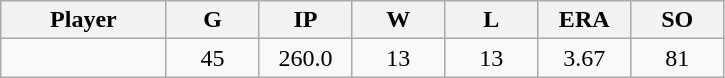<table class="wikitable sortable">
<tr>
<th bgcolor="#DDDDFF" width="16%">Player</th>
<th bgcolor="#DDDDFF" width="9%">G</th>
<th bgcolor="#DDDDFF" width="9%">IP</th>
<th bgcolor="#DDDDFF" width="9%">W</th>
<th bgcolor="#DDDDFF" width="9%">L</th>
<th bgcolor="#DDDDFF" width="9%">ERA</th>
<th bgcolor="#DDDDFF" width="9%">SO</th>
</tr>
<tr align="center">
<td></td>
<td>45</td>
<td>260.0</td>
<td>13</td>
<td>13</td>
<td>3.67</td>
<td>81</td>
</tr>
</table>
